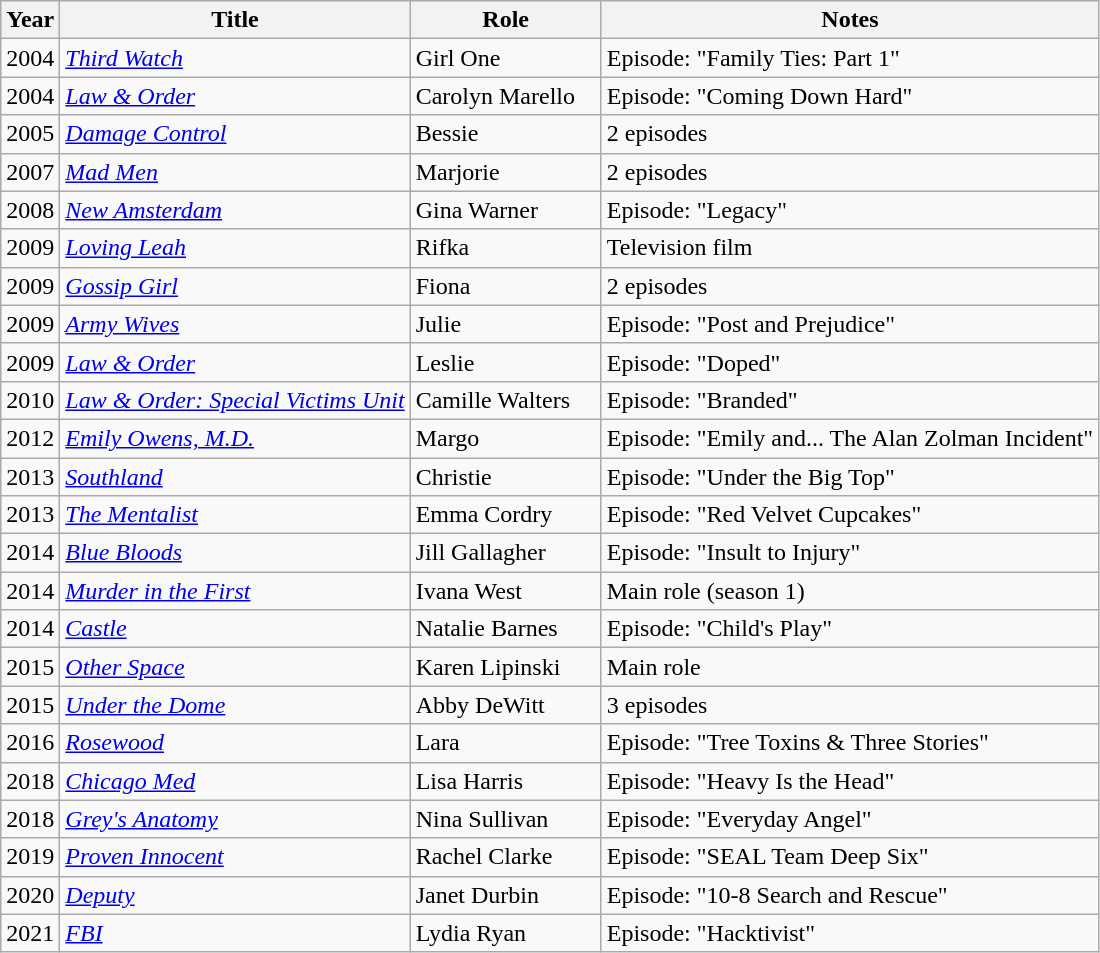<table class="wikitable sortable">
<tr>
<th>Year</th>
<th>Title</th>
<th width=120>Role</th>
<th class="unsortable">Notes</th>
</tr>
<tr>
<td>2004</td>
<td><em><a href='#'>Third Watch</a></em></td>
<td>Girl One</td>
<td>Episode: "Family Ties: Part 1"</td>
</tr>
<tr>
<td>2004</td>
<td><em><a href='#'>Law & Order</a></em></td>
<td>Carolyn Marello</td>
<td>Episode: "Coming Down Hard"</td>
</tr>
<tr>
<td>2005</td>
<td><em><a href='#'>Damage Control</a></em></td>
<td>Bessie</td>
<td>2 episodes</td>
</tr>
<tr>
<td>2007</td>
<td><em><a href='#'>Mad Men</a></em></td>
<td>Marjorie</td>
<td>2 episodes</td>
</tr>
<tr>
<td>2008</td>
<td><em><a href='#'>New Amsterdam</a></em></td>
<td>Gina Warner</td>
<td>Episode: "Legacy"</td>
</tr>
<tr>
<td>2009</td>
<td><em><a href='#'>Loving Leah</a></em></td>
<td>Rifka</td>
<td>Television film</td>
</tr>
<tr>
<td>2009</td>
<td><em><a href='#'>Gossip Girl</a></em></td>
<td>Fiona</td>
<td>2 episodes</td>
</tr>
<tr>
<td>2009</td>
<td><em><a href='#'>Army Wives</a></em></td>
<td>Julie</td>
<td>Episode: "Post and Prejudice"</td>
</tr>
<tr>
<td>2009</td>
<td><em><a href='#'>Law & Order</a></em></td>
<td>Leslie</td>
<td>Episode: "Doped"</td>
</tr>
<tr>
<td>2010</td>
<td><em><a href='#'>Law & Order: Special Victims Unit</a></em></td>
<td>Camille Walters</td>
<td>Episode: "Branded"</td>
</tr>
<tr>
<td>2012</td>
<td><em><a href='#'>Emily Owens, M.D.</a></em></td>
<td>Margo</td>
<td>Episode: "Emily and... The Alan Zolman Incident"</td>
</tr>
<tr>
<td>2013</td>
<td><em><a href='#'>Southland</a></em></td>
<td>Christie</td>
<td>Episode: "Under the Big Top"</td>
</tr>
<tr>
<td>2013</td>
<td><em><a href='#'>The Mentalist</a></em></td>
<td>Emma Cordry</td>
<td>Episode: "Red Velvet Cupcakes"</td>
</tr>
<tr>
<td>2014</td>
<td><em><a href='#'>Blue Bloods</a></em></td>
<td>Jill Gallagher</td>
<td>Episode: "Insult to Injury"</td>
</tr>
<tr>
<td>2014</td>
<td><em><a href='#'>Murder in the First</a></em></td>
<td>Ivana West</td>
<td>Main role (season 1)</td>
</tr>
<tr>
<td>2014</td>
<td><em><a href='#'>Castle</a></em></td>
<td>Natalie Barnes</td>
<td>Episode: "Child's Play"</td>
</tr>
<tr>
<td>2015</td>
<td><em><a href='#'>Other Space</a></em></td>
<td>Karen Lipinski</td>
<td>Main role</td>
</tr>
<tr>
<td>2015</td>
<td><em><a href='#'>Under the Dome</a></em></td>
<td>Abby DeWitt</td>
<td>3 episodes</td>
</tr>
<tr>
<td>2016</td>
<td><em><a href='#'>Rosewood</a></em></td>
<td>Lara</td>
<td>Episode: "Tree Toxins & Three Stories"</td>
</tr>
<tr>
<td>2018</td>
<td><em><a href='#'>Chicago Med</a></em></td>
<td>Lisa Harris</td>
<td>Episode: "Heavy Is the Head"</td>
</tr>
<tr>
<td>2018</td>
<td><em><a href='#'>Grey's Anatomy</a></em></td>
<td>Nina Sullivan</td>
<td>Episode: "Everyday Angel"</td>
</tr>
<tr>
<td>2019</td>
<td><em><a href='#'>Proven Innocent</a></em></td>
<td>Rachel Clarke</td>
<td>Episode: "SEAL Team Deep Six"</td>
</tr>
<tr>
<td>2020</td>
<td><em><a href='#'>Deputy</a></em></td>
<td>Janet Durbin</td>
<td>Episode: "10-8 Search and Rescue"</td>
</tr>
<tr>
<td>2021</td>
<td><em><a href='#'>FBI</a></em></td>
<td>Lydia Ryan</td>
<td>Episode: "Hacktivist"</td>
</tr>
</table>
